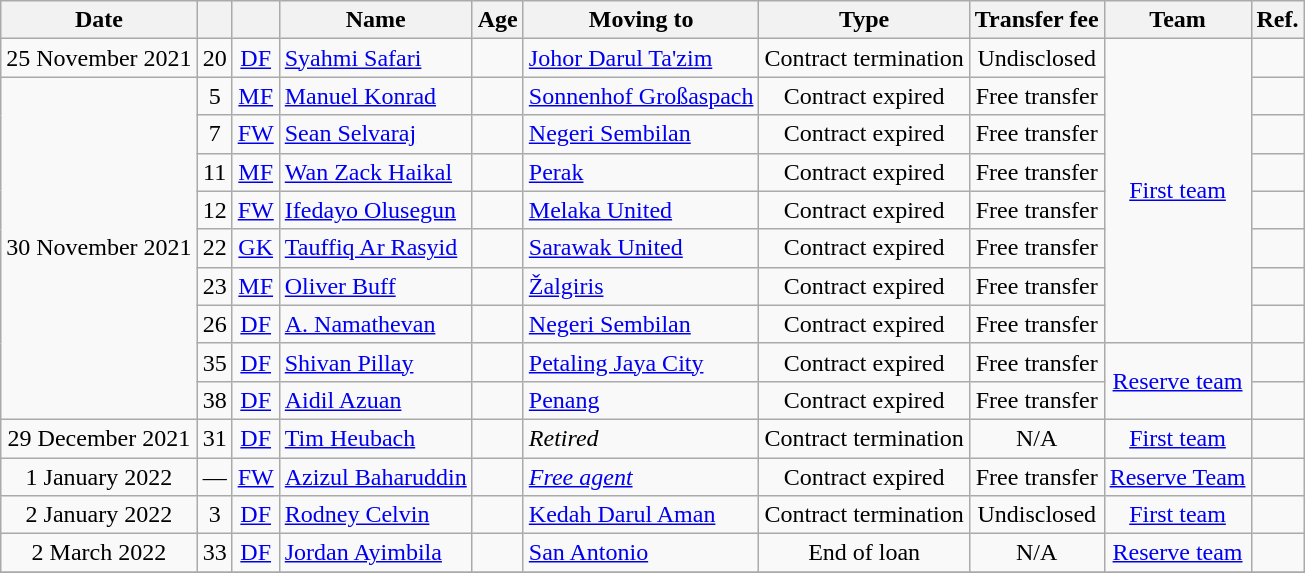<table class="wikitable sortable" style="text-align:center; font-size:100%; ">
<tr>
<th>Date</th>
<th></th>
<th></th>
<th>Name</th>
<th>Age</th>
<th>Moving to</th>
<th>Type</th>
<th>Transfer fee</th>
<th>Team</th>
<th>Ref.</th>
</tr>
<tr>
<td>25 November 2021</td>
<td>20</td>
<td><a href='#'>DF</a></td>
<td style="text-align:left"> <a href='#'>Syahmi Safari</a></td>
<td></td>
<td style="text-align:left"> <a href='#'>Johor Darul Ta'zim</a></td>
<td>Contract termination</td>
<td>Undisclosed</td>
<td rowspan="8"><a href='#'>First team</a></td>
<td></td>
</tr>
<tr>
<td rowspan="9">30 November 2021</td>
<td>5</td>
<td><a href='#'>MF</a></td>
<td style="text-align:left"> <a href='#'>Manuel Konrad</a></td>
<td></td>
<td style="text-align:left"> <a href='#'>Sonnenhof Großaspach</a></td>
<td>Contract expired</td>
<td>Free transfer</td>
<td></td>
</tr>
<tr>
<td>7</td>
<td><a href='#'>FW</a></td>
<td style="text-align:left"> <a href='#'>Sean Selvaraj</a></td>
<td></td>
<td style="text-align:left"> <a href='#'>Negeri Sembilan</a></td>
<td>Contract expired</td>
<td>Free transfer</td>
<td></td>
</tr>
<tr>
<td>11</td>
<td><a href='#'>MF</a></td>
<td style="text-align:left"> <a href='#'>Wan Zack Haikal</a></td>
<td></td>
<td style="text-align:left"> <a href='#'>Perak</a></td>
<td>Contract expired</td>
<td>Free transfer</td>
<td></td>
</tr>
<tr>
<td>12</td>
<td><a href='#'>FW</a></td>
<td style="text-align:left"> <a href='#'>Ifedayo Olusegun</a></td>
<td></td>
<td style="text-align:left"> <a href='#'>Melaka United</a></td>
<td>Contract expired</td>
<td>Free transfer</td>
<td></td>
</tr>
<tr>
<td>22</td>
<td><a href='#'>GK</a></td>
<td style="text-align:left"> <a href='#'>Tauffiq Ar Rasyid</a></td>
<td></td>
<td style="text-align:left"> <a href='#'>Sarawak United</a></td>
<td>Contract expired</td>
<td>Free transfer</td>
<td></td>
</tr>
<tr>
<td>23</td>
<td><a href='#'>MF</a></td>
<td style="text-align:left"> <a href='#'>Oliver Buff</a></td>
<td></td>
<td style="text-align:left"> <a href='#'>Žalgiris</a></td>
<td>Contract expired</td>
<td>Free transfer</td>
<td></td>
</tr>
<tr>
<td>26</td>
<td><a href='#'>DF</a></td>
<td style="text-align:left"> <a href='#'>A. Namathevan</a></td>
<td></td>
<td style="text-align:left"> <a href='#'>Negeri Sembilan</a></td>
<td>Contract expired</td>
<td>Free transfer</td>
<td></td>
</tr>
<tr>
<td>35</td>
<td><a href='#'>DF</a></td>
<td style="text-align:left"> <a href='#'>Shivan Pillay</a></td>
<td></td>
<td style="text-align:left"> <a href='#'>Petaling Jaya City</a></td>
<td>Contract expired</td>
<td>Free transfer</td>
<td rowspan="2"><a href='#'>Reserve team</a></td>
<td></td>
</tr>
<tr>
<td>38</td>
<td><a href='#'>DF</a></td>
<td style="text-align:left"> <a href='#'>Aidil Azuan</a></td>
<td></td>
<td style="text-align:left"> <a href='#'>Penang</a></td>
<td>Contract expired</td>
<td>Free transfer</td>
<td></td>
</tr>
<tr>
<td>29 December 2021</td>
<td>31</td>
<td><a href='#'>DF</a></td>
<td style="text-align:left"> <a href='#'>Tim Heubach</a></td>
<td></td>
<td style="text-align:left"><em>Retired</em></td>
<td>Contract termination</td>
<td>N/A</td>
<td><a href='#'>First team</a></td>
<td></td>
</tr>
<tr>
<td>1 January 2022</td>
<td>—</td>
<td><a href='#'>FW</a></td>
<td style="text-align:left"> <a href='#'>Azizul Baharuddin</a></td>
<td></td>
<td style="text-align:left"><em><a href='#'>Free agent</a></em></td>
<td>Contract expired</td>
<td>Free transfer</td>
<td><a href='#'>Reserve Team</a></td>
<td></td>
</tr>
<tr>
<td>2 January 2022</td>
<td>3</td>
<td><a href='#'>DF</a></td>
<td style="text-align:left"> <a href='#'>Rodney Celvin</a></td>
<td></td>
<td style="text-align:left"> <a href='#'>Kedah Darul Aman</a></td>
<td>Contract termination</td>
<td>Undisclosed</td>
<td><a href='#'>First team</a></td>
<td></td>
</tr>
<tr>
<td>2 March 2022</td>
<td>33</td>
<td><a href='#'>DF</a></td>
<td style="text-align:left"> <a href='#'>Jordan Ayimbila</a></td>
<td></td>
<td style="text-align:left"> <a href='#'>San Antonio</a></td>
<td>End of loan</td>
<td>N/A</td>
<td><a href='#'>Reserve team</a></td>
<td></td>
</tr>
<tr>
</tr>
</table>
